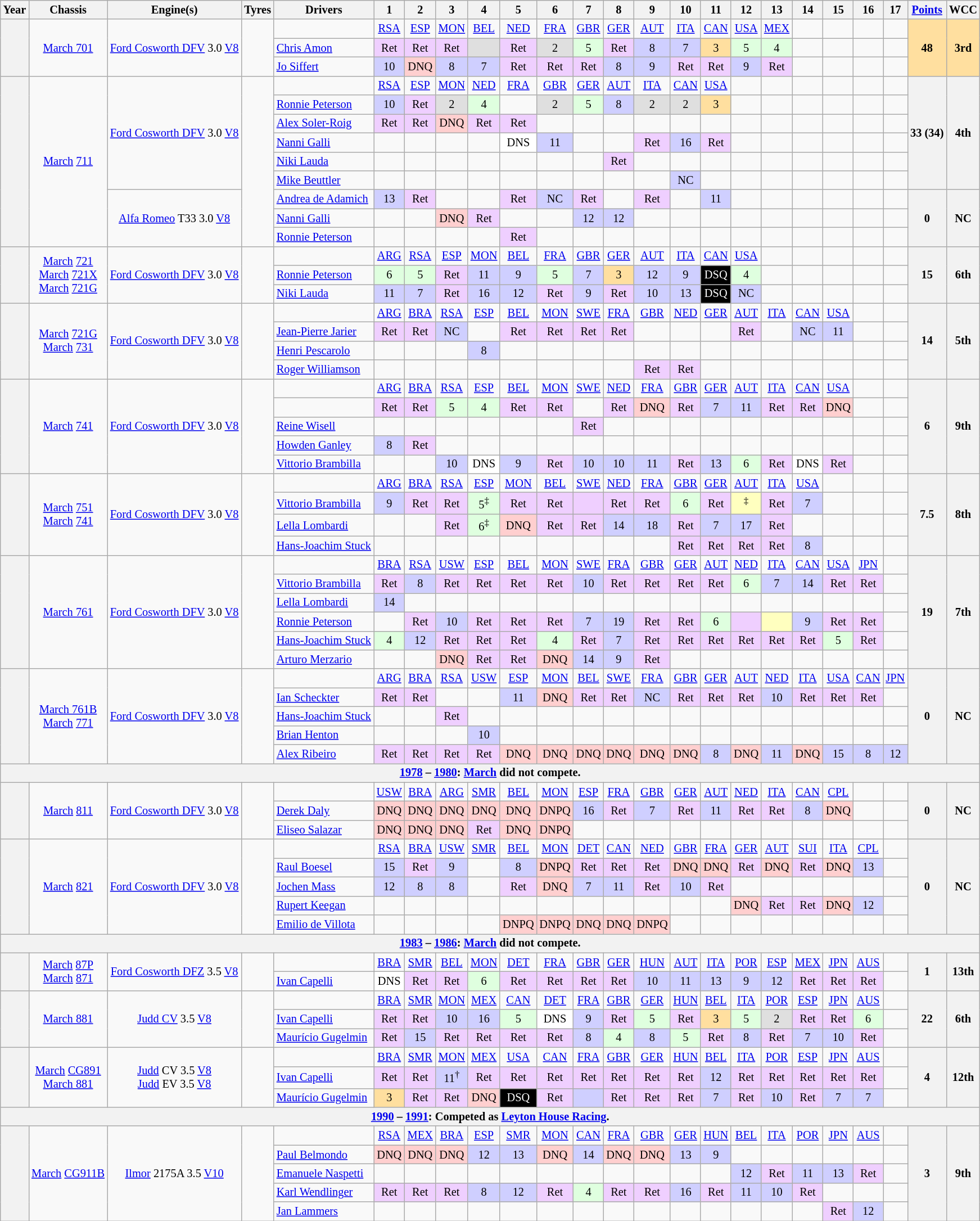<table class="wikitable" style="text-align:center; font-size:85%">
<tr>
<th>Year</th>
<th>Chassis</th>
<th>Engine(s)</th>
<th>Tyres</th>
<th>Drivers</th>
<th>1</th>
<th>2</th>
<th>3</th>
<th>4</th>
<th>5</th>
<th>6</th>
<th>7</th>
<th>8</th>
<th>9</th>
<th>10</th>
<th>11</th>
<th>12</th>
<th>13</th>
<th>14</th>
<th>15</th>
<th>16</th>
<th>17</th>
<th><a href='#'>Points</a></th>
<th>WCC</th>
</tr>
<tr>
<th rowspan=3></th>
<td rowspan=3><a href='#'>March 701</a></td>
<td rowspan=3><a href='#'>Ford Cosworth DFV</a> 3.0 <a href='#'>V8</a></td>
<td rowspan=3></td>
<td></td>
<td><a href='#'>RSA</a></td>
<td><a href='#'>ESP</a></td>
<td><a href='#'>MON</a></td>
<td><a href='#'>BEL</a></td>
<td><a href='#'>NED</a></td>
<td><a href='#'>FRA</a></td>
<td><a href='#'>GBR</a></td>
<td><a href='#'>GER</a></td>
<td><a href='#'>AUT</a></td>
<td><a href='#'>ITA</a></td>
<td><a href='#'>CAN</a></td>
<td><a href='#'>USA</a></td>
<td><a href='#'>MEX</a></td>
<td></td>
<td></td>
<td></td>
<td></td>
<th rowspan=3 style="background:#FFDF9F;">48</th>
<th rowspan=3 style="background:#FFDF9F;">3rd</th>
</tr>
<tr>
<td align="left"> <a href='#'>Chris Amon</a></td>
<td style="background:#EFCFFF;">Ret</td>
<td style="background:#EFCFFF;">Ret</td>
<td style="background:#EFCFFF;">Ret</td>
<td style="background:#DFDFDF;"></td>
<td style="background:#EFCFFF;">Ret</td>
<td style="background:#DFDFDF;">2</td>
<td style="background:#DFFFDF;">5</td>
<td style="background:#EFCFFF;">Ret</td>
<td style="background:#CFCFFF;">8</td>
<td style="background:#CFCFFF;">7</td>
<td style="background:#FFDF9F;">3</td>
<td style="background:#DFFFDF;">5</td>
<td style="background:#DFFFDF;">4</td>
<td></td>
<td></td>
<td></td>
<td></td>
</tr>
<tr>
<td align="left"> <a href='#'>Jo Siffert</a></td>
<td style="background:#CFCFFF;">10</td>
<td style="background:#FFCFCF;">DNQ</td>
<td style="background:#CFCFFF;">8</td>
<td style="background:#CFCFFF;">7</td>
<td style="background:#EFCFFF;">Ret</td>
<td style="background:#EFCFFF;">Ret</td>
<td style="background:#EFCFFF;">Ret</td>
<td style="background:#CFCFFF;">8</td>
<td style="background:#CFCFFF;">9</td>
<td style="background:#EFCFFF;">Ret</td>
<td style="background:#EFCFFF;">Ret</td>
<td style="background:#CFCFFF;">9</td>
<td style="background:#EFCFFF;">Ret</td>
<td></td>
<td></td>
<td></td>
<td></td>
</tr>
<tr>
<th rowspan=9></th>
<td rowspan=9><a href='#'>March</a> <a href='#'>711</a></td>
<td rowspan=6><a href='#'>Ford Cosworth DFV</a> 3.0 <a href='#'>V8</a></td>
<td rowspan=9></td>
<td></td>
<td><a href='#'>RSA</a></td>
<td><a href='#'>ESP</a></td>
<td><a href='#'>MON</a></td>
<td><a href='#'>NED</a></td>
<td><a href='#'>FRA</a></td>
<td><a href='#'>GBR</a></td>
<td><a href='#'>GER</a></td>
<td><a href='#'>AUT</a></td>
<td><a href='#'>ITA</a></td>
<td><a href='#'>CAN</a></td>
<td><a href='#'>USA</a></td>
<td></td>
<td></td>
<td></td>
<td></td>
<td></td>
<td></td>
<th rowspan=6>33 (34)</th>
<th rowspan=6>4th</th>
</tr>
<tr>
<td align="left"> <a href='#'>Ronnie Peterson</a></td>
<td style="background:#CFCFFF;">10</td>
<td style="background:#EFCFFF;">Ret</td>
<td style="background:#DFDFDF;">2</td>
<td style="background:#DFFFDF;">4</td>
<td></td>
<td style="background:#DFDFDF;">2</td>
<td style="background:#DFFFDF;">5</td>
<td style="background:#CFCFFF;">8</td>
<td style="background:#DFDFDF;">2</td>
<td style="background:#DFDFDF;">2</td>
<td style="background:#FFDF9F;">3</td>
<td></td>
<td></td>
<td></td>
<td></td>
<td></td>
<td></td>
</tr>
<tr>
<td align="left"> <a href='#'>Alex Soler-Roig</a></td>
<td style="background:#EFCFFF;">Ret</td>
<td style="background:#EFCFFF;">Ret</td>
<td style="background:#FFCFCF;">DNQ</td>
<td style="background:#EFCFFF;">Ret</td>
<td style="background:#EFCFFF;">Ret</td>
<td></td>
<td></td>
<td></td>
<td></td>
<td></td>
<td></td>
<td></td>
<td></td>
<td></td>
<td></td>
<td></td>
<td></td>
</tr>
<tr>
<td align="left"> <a href='#'>Nanni Galli</a></td>
<td></td>
<td></td>
<td></td>
<td></td>
<td style="background:#FFFFFF;">DNS</td>
<td style="background:#CFCFFF;">11</td>
<td></td>
<td></td>
<td style="background:#EFCFFF;">Ret</td>
<td style="background:#CFCFFF;">16</td>
<td style="background:#EFCFFF;">Ret</td>
<td></td>
<td></td>
<td></td>
<td></td>
<td></td>
<td></td>
</tr>
<tr>
<td align="left"> <a href='#'>Niki Lauda</a></td>
<td></td>
<td></td>
<td></td>
<td></td>
<td></td>
<td></td>
<td></td>
<td style="background:#EFCFFF;">Ret</td>
<td></td>
<td></td>
<td></td>
<td></td>
<td></td>
<td></td>
<td></td>
<td></td>
<td></td>
</tr>
<tr>
<td align="left"> <a href='#'>Mike Beuttler</a></td>
<td></td>
<td></td>
<td></td>
<td></td>
<td></td>
<td></td>
<td></td>
<td></td>
<td></td>
<td style="background:#CFCFFF;">NC</td>
<td></td>
<td></td>
<td></td>
<td></td>
<td></td>
<td></td>
<td></td>
</tr>
<tr>
<td rowspan=3><a href='#'>Alfa Romeo</a> T33 3.0 <a href='#'>V8</a></td>
<td align="left"> <a href='#'>Andrea de Adamich</a></td>
<td style="background:#CFCFFF;">13</td>
<td style="background:#EFCFFF;">Ret</td>
<td></td>
<td></td>
<td style="background:#EFCFFF;">Ret</td>
<td style="background:#CFCFFF;">NC</td>
<td style="background:#EFCFFF;">Ret</td>
<td></td>
<td style="background:#EFCFFF;">Ret</td>
<td></td>
<td style="background:#CFCFFF;">11</td>
<td></td>
<td></td>
<td></td>
<td></td>
<td></td>
<td></td>
<th rowspan=3>0</th>
<th rowspan=3>NC</th>
</tr>
<tr>
<td align="left"> <a href='#'>Nanni Galli</a></td>
<td></td>
<td></td>
<td style="background:#FFCFCF;">DNQ</td>
<td style="background:#EFCFFF;">Ret</td>
<td></td>
<td></td>
<td style="background:#CFCFFF;">12</td>
<td style="background:#CFCFFF;">12</td>
<td></td>
<td></td>
<td></td>
<td></td>
<td></td>
<td></td>
<td></td>
<td></td>
<td></td>
</tr>
<tr>
<td align="left"> <a href='#'>Ronnie Peterson</a></td>
<td></td>
<td></td>
<td></td>
<td></td>
<td style="background:#EFCFFF;">Ret</td>
<td></td>
<td></td>
<td></td>
<td></td>
<td></td>
<td></td>
<td></td>
<td></td>
<td></td>
<td></td>
<td></td>
<td></td>
</tr>
<tr>
<th rowspan=3></th>
<td rowspan=3><a href='#'>March</a> <a href='#'>721</a><br><a href='#'>March</a> <a href='#'>721X</a><br><a href='#'>March</a> <a href='#'>721G</a></td>
<td rowspan=3><a href='#'>Ford Cosworth DFV</a> 3.0 <a href='#'>V8</a></td>
<td rowspan=3></td>
<td></td>
<td><a href='#'>ARG</a></td>
<td><a href='#'>RSA</a></td>
<td><a href='#'>ESP</a></td>
<td><a href='#'>MON</a></td>
<td><a href='#'>BEL</a></td>
<td><a href='#'>FRA</a></td>
<td><a href='#'>GBR</a></td>
<td><a href='#'>GER</a></td>
<td><a href='#'>AUT</a></td>
<td><a href='#'>ITA</a></td>
<td><a href='#'>CAN</a></td>
<td><a href='#'>USA</a></td>
<td></td>
<td></td>
<td></td>
<td></td>
<td></td>
<th rowspan=3>15</th>
<th rowspan=3>6th</th>
</tr>
<tr>
<td align="left"> <a href='#'>Ronnie Peterson</a></td>
<td style="background:#DFFFDF;">6</td>
<td style="background:#DFFFDF;">5</td>
<td style="background:#EFCFFF;">Ret</td>
<td style="background:#CFCFFF;">11</td>
<td style="background:#CFCFFF;">9</td>
<td style="background:#DFFFDF;">5</td>
<td style="background:#CFCFFF;">7</td>
<td style="background:#FFDF9F;">3</td>
<td style="background:#CFCFFF;">12</td>
<td style="background:#CFCFFF;">9</td>
<td style="background:#000000; color:white">DSQ</td>
<td style="background:#DFFFDF;">4</td>
<td></td>
<td></td>
<td></td>
<td></td>
<td></td>
</tr>
<tr>
<td align="left"> <a href='#'>Niki Lauda</a></td>
<td style="background:#CFCFFF;">11</td>
<td style="background:#CFCFFF;">7</td>
<td style="background:#EFCFFF;">Ret</td>
<td style="background:#CFCFFF;">16</td>
<td style="background:#CFCFFF;">12</td>
<td style="background:#EFCFFF;">Ret</td>
<td style="background:#CFCFFF;">9</td>
<td style="background:#EFCFFF;">Ret</td>
<td style="background:#CFCFFF;">10</td>
<td style="background:#CFCFFF;">13</td>
<td style="background:#000000; color:white">DSQ</td>
<td style="background:#CFCFFF;">NC</td>
<td></td>
<td></td>
<td></td>
<td></td>
<td></td>
</tr>
<tr>
<th rowspan=4></th>
<td rowspan=4><a href='#'>March</a> <a href='#'>721G</a><br><a href='#'>March</a> <a href='#'>731</a></td>
<td rowspan=4><a href='#'>Ford Cosworth DFV</a> 3.0 <a href='#'>V8</a></td>
<td rowspan=4></td>
<td></td>
<td><a href='#'>ARG</a></td>
<td><a href='#'>BRA</a></td>
<td><a href='#'>RSA</a></td>
<td><a href='#'>ESP</a></td>
<td><a href='#'>BEL</a></td>
<td><a href='#'>MON</a></td>
<td><a href='#'>SWE</a></td>
<td><a href='#'>FRA</a></td>
<td><a href='#'>GBR</a></td>
<td><a href='#'>NED</a></td>
<td><a href='#'>GER</a></td>
<td><a href='#'>AUT</a></td>
<td><a href='#'>ITA</a></td>
<td><a href='#'>CAN</a></td>
<td><a href='#'>USA</a></td>
<td></td>
<td></td>
<th rowspan=4>14</th>
<th rowspan=4>5th</th>
</tr>
<tr>
<td align="left"> <a href='#'>Jean-Pierre Jarier</a></td>
<td style="background:#EFCFFF;">Ret</td>
<td style="background:#EFCFFF;">Ret</td>
<td style="background:#CFCFFF;">NC</td>
<td></td>
<td style="background:#EFCFFF;">Ret</td>
<td style="background:#EFCFFF;">Ret</td>
<td style="background:#EFCFFF;">Ret</td>
<td style="background:#EFCFFF;">Ret</td>
<td></td>
<td></td>
<td></td>
<td style="background:#EFCFFF;">Ret</td>
<td></td>
<td style="background:#CFCFFF;">NC</td>
<td style="background:#CFCFFF;">11</td>
<td></td>
<td></td>
</tr>
<tr>
<td align="left"> <a href='#'>Henri Pescarolo</a></td>
<td></td>
<td></td>
<td></td>
<td style="background:#CFCFFF;">8</td>
<td></td>
<td></td>
<td></td>
<td></td>
<td></td>
<td></td>
<td></td>
<td></td>
<td></td>
<td></td>
<td></td>
<td></td>
<td></td>
</tr>
<tr>
<td align="left"> <a href='#'>Roger Williamson</a></td>
<td></td>
<td></td>
<td></td>
<td></td>
<td></td>
<td></td>
<td></td>
<td></td>
<td style="background:#EFCFFF;">Ret</td>
<td style="background:#EFCFFF;">Ret</td>
<td></td>
<td></td>
<td></td>
<td></td>
<td></td>
<td></td>
<td></td>
</tr>
<tr>
<th rowspan=5></th>
<td rowspan=5><a href='#'>March</a> <a href='#'>741</a></td>
<td rowspan=5><a href='#'>Ford Cosworth DFV</a> 3.0 <a href='#'>V8</a></td>
<td rowspan=5></td>
<td></td>
<td><a href='#'>ARG</a></td>
<td><a href='#'>BRA</a></td>
<td><a href='#'>RSA</a></td>
<td><a href='#'>ESP</a></td>
<td><a href='#'>BEL</a></td>
<td><a href='#'>MON</a></td>
<td><a href='#'>SWE</a></td>
<td><a href='#'>NED</a></td>
<td><a href='#'>FRA</a></td>
<td><a href='#'>GBR</a></td>
<td><a href='#'>GER</a></td>
<td><a href='#'>AUT</a></td>
<td><a href='#'>ITA</a></td>
<td><a href='#'>CAN</a></td>
<td><a href='#'>USA</a></td>
<td></td>
<td></td>
<th rowspan=5>6</th>
<th rowspan=5>9th</th>
</tr>
<tr>
<td align="left"></td>
<td style="background:#EFCFFF;">Ret</td>
<td style="background:#EFCFFF;">Ret</td>
<td style="background:#DFFFDF;">5</td>
<td style="background:#DFFFDF;">4</td>
<td style="background:#EFCFFF;">Ret</td>
<td style="background:#EFCFFF;">Ret</td>
<td></td>
<td style="background:#EFCFFF;">Ret</td>
<td style="background:#FFCFCF;">DNQ</td>
<td style="background:#EFCFFF;">Ret</td>
<td style="background:#CFCFFF;">7</td>
<td style="background:#CFCFFF;">11</td>
<td style="background:#EFCFFF;">Ret</td>
<td style="background:#EFCFFF;">Ret</td>
<td style="background:#FFCFCF;">DNQ</td>
<td></td>
<td></td>
</tr>
<tr>
<td align="left"> <a href='#'>Reine Wisell</a></td>
<td></td>
<td></td>
<td></td>
<td></td>
<td></td>
<td></td>
<td style="background:#EFCFFF;">Ret</td>
<td></td>
<td></td>
<td></td>
<td></td>
<td></td>
<td></td>
<td></td>
<td></td>
<td></td>
<td></td>
</tr>
<tr>
<td align="left"> <a href='#'>Howden Ganley</a></td>
<td style="background:#cfcfff;">8</td>
<td style="background:#EFCFFF;">Ret</td>
<td></td>
<td></td>
<td></td>
<td></td>
<td></td>
<td></td>
<td></td>
<td></td>
<td></td>
<td></td>
<td></td>
<td></td>
<td></td>
<td></td>
<td></td>
</tr>
<tr>
<td align="left"> <a href='#'>Vittorio Brambilla</a></td>
<td></td>
<td></td>
<td style="background:#CFCFFF;">10</td>
<td style="background:#FFFFFF;">DNS</td>
<td style="background:#CFCFFF;">9</td>
<td style="background:#EFCFFF;">Ret</td>
<td style="background:#CFCFFF;">10</td>
<td style="background:#CFCFFF;">10</td>
<td style="background:#CFCFFF;">11</td>
<td style="background:#EFCFFF;">Ret</td>
<td style="background:#CFCFFF;">13</td>
<td style="background:#DFFFDF;">6</td>
<td style="background:#EFCFFF;">Ret</td>
<td style="background:#FFFFFF;">DNS</td>
<td style="background:#EFCFFF;">Ret</td>
<td></td>
<td></td>
</tr>
<tr>
<th rowspan=4></th>
<td rowspan=4><a href='#'>March</a> <a href='#'>751</a><br><a href='#'>March</a> <a href='#'>741</a></td>
<td rowspan=4><a href='#'>Ford Cosworth DFV</a> 3.0 <a href='#'>V8</a></td>
<td rowspan=4></td>
<td></td>
<td><a href='#'>ARG</a></td>
<td><a href='#'>BRA</a></td>
<td><a href='#'>RSA</a></td>
<td><a href='#'>ESP</a></td>
<td><a href='#'>MON</a></td>
<td><a href='#'>BEL</a></td>
<td><a href='#'>SWE</a></td>
<td><a href='#'>NED</a></td>
<td><a href='#'>FRA</a></td>
<td><a href='#'>GBR</a></td>
<td><a href='#'>GER</a></td>
<td><a href='#'>AUT</a></td>
<td><a href='#'>ITA</a></td>
<td><a href='#'>USA</a></td>
<td></td>
<td></td>
<td></td>
<th rowspan=4>7.5</th>
<th rowspan=4>8th</th>
</tr>
<tr>
<td align="left"> <a href='#'>Vittorio Brambilla</a></td>
<td style="background:#CFCFFF;">9</td>
<td style="background:#EFCFFF;">Ret</td>
<td style="background:#EFCFFF;">Ret</td>
<td style="background:#DFFFDF;">5<sup>‡</sup></td>
<td style="background:#EFCFFF;">Ret</td>
<td style="background:#EFCFFF;">Ret</td>
<td style="background:#EFCFFF;"></td>
<td style="background:#EFCFFF;">Ret</td>
<td style="background:#EFCFFF;">Ret</td>
<td style="background:#DFFFDF;">6</td>
<td style="background:#EFCFFF;">Ret</td>
<td style="background:#FFFFBF;"><sup>‡</sup></td>
<td style="background:#EFCFFF;">Ret</td>
<td style="background:#CFCFFF;">7</td>
<td></td>
<td></td>
<td></td>
</tr>
<tr>
<td align="left"> <a href='#'>Lella Lombardi</a></td>
<td></td>
<td></td>
<td style="background:#EFCFFF;">Ret</td>
<td style="background:#DFFFDF;">6<sup>‡</sup></td>
<td style="background:#FFCFCF;">DNQ</td>
<td style="background:#EFCFFF;">Ret</td>
<td style="background:#EFCFFF;">Ret</td>
<td style="background:#CFCFFF;">14</td>
<td style="background:#CFCFFF;">18</td>
<td style="background:#EFCFFF;">Ret</td>
<td style="background:#CFCFFF;">7</td>
<td style="background:#CFCFFF;">17</td>
<td style="background:#EFCFFF;">Ret</td>
<td></td>
<td></td>
<td></td>
<td></td>
</tr>
<tr>
<td align="left"> <a href='#'>Hans-Joachim Stuck</a></td>
<td></td>
<td></td>
<td></td>
<td></td>
<td></td>
<td></td>
<td></td>
<td></td>
<td></td>
<td style="background:#EFCFFF;">Ret</td>
<td style="background:#EFCFFF;">Ret</td>
<td style="background:#EFCFFF;">Ret</td>
<td style="background:#EFCFFF;">Ret</td>
<td style="background:#CFCFFF;">8</td>
<td></td>
<td></td>
<td></td>
</tr>
<tr>
<th rowspan=6></th>
<td rowspan=6><a href='#'>March 761</a></td>
<td rowspan=6><a href='#'>Ford Cosworth DFV</a> 3.0 <a href='#'>V8</a></td>
<td rowspan=6></td>
<td></td>
<td><a href='#'>BRA</a></td>
<td><a href='#'>RSA</a></td>
<td><a href='#'>USW</a></td>
<td><a href='#'>ESP</a></td>
<td><a href='#'>BEL</a></td>
<td><a href='#'>MON</a></td>
<td><a href='#'>SWE</a></td>
<td><a href='#'>FRA</a></td>
<td><a href='#'>GBR</a></td>
<td><a href='#'>GER</a></td>
<td><a href='#'>AUT</a></td>
<td><a href='#'>NED</a></td>
<td><a href='#'>ITA</a></td>
<td><a href='#'>CAN</a></td>
<td><a href='#'>USA</a></td>
<td><a href='#'>JPN</a></td>
<td></td>
<th rowspan=6>19</th>
<th rowspan=6>7th</th>
</tr>
<tr>
<td align="left"> <a href='#'>Vittorio Brambilla</a></td>
<td style="background:#efcfff;">Ret</td>
<td style="background:#cfcfff;">8</td>
<td style="background:#efcfff;">Ret</td>
<td style="background:#efcfff;">Ret</td>
<td style="background:#efcfff;">Ret</td>
<td style="background:#efcfff;">Ret</td>
<td style="background:#cfcfff;">10</td>
<td style="background:#efcfff;">Ret</td>
<td style="background:#efcfff;">Ret</td>
<td style="background:#efcfff;">Ret</td>
<td style="background:#efcfff;">Ret</td>
<td style="background:#dfffdf;">6</td>
<td style="background:#cfcfff;">7</td>
<td style="background:#cfcfff;">14</td>
<td style="background:#efcfff;">Ret</td>
<td style="background:#efcfff;">Ret</td>
<td></td>
</tr>
<tr>
<td align="left"> <a href='#'>Lella Lombardi</a></td>
<td style="background:#cfcfff;">14</td>
<td></td>
<td></td>
<td></td>
<td></td>
<td></td>
<td></td>
<td></td>
<td></td>
<td></td>
<td></td>
<td></td>
<td></td>
<td></td>
<td></td>
<td></td>
<td></td>
</tr>
<tr>
<td align="left"> <a href='#'>Ronnie Peterson</a></td>
<td></td>
<td style="background:#EFCFFF;">Ret</td>
<td style="background:#CFCFFF;">10</td>
<td style="background:#EFCFFF;">Ret</td>
<td style="background:#EFCFFF;">Ret</td>
<td style="background:#EFCFFF;">Ret</td>
<td style="background:#CFCFFF;">7</td>
<td style="background:#CFCFFF;">19</td>
<td style="background:#EFCFFF;">Ret</td>
<td style="background:#EFCFFF;">Ret</td>
<td style="background:#DFFFDF;">6</td>
<td style="background:#EFCFFF;"></td>
<td style="background:#FFFFBF;"></td>
<td style="background:#CFCFFF;">9</td>
<td style="background:#EFCFFF;">Ret</td>
<td style="background:#EFCFFF;">Ret</td>
<td></td>
</tr>
<tr>
<td align="left"> <a href='#'>Hans-Joachim Stuck</a></td>
<td style="background:#DFFFDF;">4</td>
<td style="background:#CFCFFF;">12</td>
<td style="background:#EFCFFF;">Ret</td>
<td style="background:#EFCFFF;">Ret</td>
<td style="background:#EFCFFF;">Ret</td>
<td style="background:#DFFFDF;">4</td>
<td style="background:#EFCFFF;">Ret</td>
<td style="background:#CFCFFF;">7</td>
<td style="background:#EFCFFF;">Ret</td>
<td style="background:#EFCFFF;">Ret</td>
<td style="background:#EFCFFF;">Ret</td>
<td style="background:#EFCFFF;">Ret</td>
<td style="background:#EFCFFF;">Ret</td>
<td style="background:#EFCFFF;">Ret</td>
<td style="background:#DFFFDF;">5</td>
<td style="background:#EFCFFF;">Ret</td>
<td></td>
</tr>
<tr>
<td align="left"> <a href='#'>Arturo Merzario</a></td>
<td></td>
<td></td>
<td style="background:#ffcfcf;">DNQ</td>
<td style="background:#efcfff;">Ret</td>
<td style="background:#efcfff;">Ret</td>
<td style="background:#ffcfcf;">DNQ</td>
<td style="background:#cfcfff;">14</td>
<td style="background:#cfcfff;">9</td>
<td style="background:#efcfff;">Ret</td>
<td></td>
<td></td>
<td></td>
<td></td>
<td></td>
<td></td>
<td></td>
<td></td>
</tr>
<tr>
<th rowspan=5></th>
<td rowspan=5><a href='#'>March 761B</a><br><a href='#'>March</a> <a href='#'>771</a></td>
<td rowspan=5><a href='#'>Ford Cosworth DFV</a> 3.0 <a href='#'>V8</a></td>
<td rowspan=5></td>
<td></td>
<td><a href='#'>ARG</a></td>
<td><a href='#'>BRA</a></td>
<td><a href='#'>RSA</a></td>
<td><a href='#'>USW</a></td>
<td><a href='#'>ESP</a></td>
<td><a href='#'>MON</a></td>
<td><a href='#'>BEL</a></td>
<td><a href='#'>SWE</a></td>
<td><a href='#'>FRA</a></td>
<td><a href='#'>GBR</a></td>
<td><a href='#'>GER</a></td>
<td><a href='#'>AUT</a></td>
<td><a href='#'>NED</a></td>
<td><a href='#'>ITA</a></td>
<td><a href='#'>USA</a></td>
<td><a href='#'>CAN</a></td>
<td><a href='#'>JPN</a></td>
<th rowspan=5>0</th>
<th rowspan=5>NC</th>
</tr>
<tr>
<td align="left"> <a href='#'>Ian Scheckter</a></td>
<td style="background:#EFCFFF;">Ret</td>
<td style="background:#EFCFFF;">Ret</td>
<td></td>
<td></td>
<td style="background:#CFCFFF;">11</td>
<td style="background:#FFCFCF;">DNQ</td>
<td style="background:#EFCFFF;">Ret</td>
<td style="background:#EFCFFF;">Ret</td>
<td style="background:#CFCFFF;">NC</td>
<td style="background:#EFCFFF;">Ret</td>
<td style="background:#EFCFFF;">Ret</td>
<td style="background:#EFCFFF;">Ret</td>
<td style="background:#CFCFFF;">10</td>
<td style="background:#EFCFFF;">Ret</td>
<td style="background:#EFCFFF;">Ret</td>
<td style="background:#EFCFFF;">Ret</td>
<td></td>
</tr>
<tr>
<td align="left"> <a href='#'>Hans-Joachim Stuck</a></td>
<td></td>
<td></td>
<td style="background:#EFCFFF;">Ret</td>
<td></td>
<td></td>
<td></td>
<td></td>
<td></td>
<td></td>
<td></td>
<td></td>
<td></td>
<td></td>
<td></td>
<td></td>
<td></td>
<td></td>
</tr>
<tr>
<td align="left"> <a href='#'>Brian Henton</a></td>
<td></td>
<td></td>
<td></td>
<td style="background:#cfcfff;">10</td>
<td></td>
<td></td>
<td></td>
<td></td>
<td></td>
<td></td>
<td></td>
<td></td>
<td></td>
<td></td>
<td></td>
<td></td>
<td></td>
</tr>
<tr>
<td align="left"> <a href='#'>Alex Ribeiro</a></td>
<td style="background:#efcfff;">Ret</td>
<td style="background:#efcfff;">Ret</td>
<td style="background:#efcfff;">Ret</td>
<td style="background:#efcfff;">Ret</td>
<td style="background:#ffcfcf;">DNQ</td>
<td style="background:#ffcfcf;">DNQ</td>
<td style="background:#ffcfcf;">DNQ</td>
<td style="background:#ffcfcf;">DNQ</td>
<td style="background:#ffcfcf;">DNQ</td>
<td style="background:#ffcfcf;">DNQ</td>
<td style="background:#cfcfff;">8</td>
<td style="background:#ffcfcf;">DNQ</td>
<td style="background:#cfcfff;">11</td>
<td style="background:#ffcfcf;">DNQ</td>
<td style="background:#CFCFFF;">15</td>
<td style="background:#cfcfff;">8</td>
<td style="background:#cfcfff;">12</td>
</tr>
<tr>
<th colspan="24" style="text-align:center;"><a href='#'>1978</a> – <a href='#'>1980</a>: <a href='#'>March</a> did not compete.</th>
</tr>
<tr>
<th rowspan=3></th>
<td rowspan=3><a href='#'>March</a> <a href='#'>811</a></td>
<td rowspan=3><a href='#'>Ford Cosworth DFV</a> 3.0 <a href='#'>V8</a></td>
<td rowspan=3><br></td>
<td></td>
<td><a href='#'>USW</a></td>
<td><a href='#'>BRA</a></td>
<td><a href='#'>ARG</a></td>
<td><a href='#'>SMR</a></td>
<td><a href='#'>BEL</a></td>
<td><a href='#'>MON</a></td>
<td><a href='#'>ESP</a></td>
<td><a href='#'>FRA</a></td>
<td><a href='#'>GBR</a></td>
<td><a href='#'>GER</a></td>
<td><a href='#'>AUT</a></td>
<td><a href='#'>NED</a></td>
<td><a href='#'>ITA</a></td>
<td><a href='#'>CAN</a></td>
<td><a href='#'>CPL</a></td>
<td></td>
<td></td>
<th rowspan=3>0</th>
<th rowspan=3>NC</th>
</tr>
<tr>
<td align="left"> <a href='#'>Derek Daly</a></td>
<td style="background:#FFCFCF;">DNQ</td>
<td style="background:#FFCFCF;">DNQ</td>
<td style="background:#FFCFCF;">DNQ</td>
<td style="background:#FFCFCF;">DNQ</td>
<td style="background:#FFCFCF;">DNQ</td>
<td style="background:#FFCFCF;">DNPQ</td>
<td style="background:#CFCFFF;">16</td>
<td style="background:#EFCFFF;">Ret</td>
<td style="background:#CFCFFF;">7</td>
<td style="background:#EFCFFF;">Ret</td>
<td style="background:#CFCFFF;">11</td>
<td style="background:#EFCFFF;">Ret</td>
<td style="background:#EFCFFF;">Ret</td>
<td style="background:#CFCFFF;">8</td>
<td style="background:#FFCFCF;">DNQ</td>
<td></td>
<td></td>
</tr>
<tr>
<td align="left"> <a href='#'>Eliseo Salazar</a></td>
<td style="background:#FFCFCF;">DNQ</td>
<td style="background:#FFCFCF;">DNQ</td>
<td style="background:#FFCFCF;">DNQ</td>
<td style="background:#EFCFFF;">Ret</td>
<td style="background:#FFCFCF;">DNQ</td>
<td style="background:#FFCFCF;">DNPQ</td>
<td></td>
<td></td>
<td></td>
<td></td>
<td></td>
<td></td>
<td></td>
<td></td>
<td></td>
<td></td>
<td></td>
</tr>
<tr>
<th rowspan=5></th>
<td rowspan=5><a href='#'>March</a> <a href='#'>821</a></td>
<td rowspan=5><a href='#'>Ford Cosworth DFV</a> 3.0 <a href='#'>V8</a></td>
<td rowspan=5><br></td>
<td></td>
<td><a href='#'>RSA</a></td>
<td><a href='#'>BRA</a></td>
<td><a href='#'>USW</a></td>
<td><a href='#'>SMR</a></td>
<td><a href='#'>BEL</a></td>
<td><a href='#'>MON</a></td>
<td><a href='#'>DET</a></td>
<td><a href='#'>CAN</a></td>
<td><a href='#'>NED</a></td>
<td><a href='#'>GBR</a></td>
<td><a href='#'>FRA</a></td>
<td><a href='#'>GER</a></td>
<td><a href='#'>AUT</a></td>
<td><a href='#'>SUI</a></td>
<td><a href='#'>ITA</a></td>
<td><a href='#'>CPL</a></td>
<td></td>
<th rowspan=5>0</th>
<th rowspan=5>NC</th>
</tr>
<tr>
<td align="left"> <a href='#'>Raul Boesel</a></td>
<td style="background:#CFCFFF;">15</td>
<td style="background:#EFCFFF;">Ret</td>
<td style="background:#CFCFFF;">9</td>
<td></td>
<td style="background:#CFCFFF;">8</td>
<td style="background:#FFCFCF;">DNPQ</td>
<td style="background:#EFCFFF;">Ret</td>
<td style="background:#EFCFFF;">Ret</td>
<td style="background:#EFCFFF;">Ret</td>
<td style="background:#FFCFCF;">DNQ</td>
<td style="background:#FFCFCF;">DNQ</td>
<td style="background:#EFCFFF;">Ret</td>
<td style="background:#FFCFCF;">DNQ</td>
<td style="background:#EFCFFF;">Ret</td>
<td style="background:#FFCFCF;">DNQ</td>
<td style="background:#CFCFFF;">13</td>
<td></td>
</tr>
<tr>
<td align="left"> <a href='#'>Jochen Mass</a></td>
<td style="background:#CFCFFF;">12</td>
<td style="background:#CFCFFF;">8</td>
<td style="background:#CFCFFF;">8</td>
<td></td>
<td style="background:#EFCFFF;">Ret</td>
<td style="background:#FFCFCF;">DNQ</td>
<td style="background:#CFCFFF;">7</td>
<td style="background:#CFCFFF;">11</td>
<td style="background:#EFCFFF;">Ret</td>
<td style="background:#CFCFFF;">10</td>
<td style="background:#EFCFFF;">Ret</td>
<td></td>
<td></td>
<td></td>
<td></td>
<td></td>
<td></td>
</tr>
<tr>
<td align="left"> <a href='#'>Rupert Keegan</a></td>
<td></td>
<td></td>
<td></td>
<td></td>
<td></td>
<td></td>
<td></td>
<td></td>
<td></td>
<td></td>
<td></td>
<td style="background:#FFCFCF;">DNQ</td>
<td style="background:#EFCFFF;">Ret</td>
<td style="background:#EFCFFF;">Ret</td>
<td style="background:#FFCFCF;">DNQ</td>
<td style="background:#CFCFFF;">12</td>
<td></td>
</tr>
<tr>
<td align="left"> <a href='#'>Emilio de Villota</a></td>
<td></td>
<td></td>
<td></td>
<td></td>
<td style="background:#FFCFCF;">DNPQ</td>
<td style="background:#FFCFCF;">DNPQ</td>
<td style="background:#FFCFCF;">DNQ</td>
<td style="background:#FFCFCF;">DNQ</td>
<td style="background:#FFCFCF;">DNPQ</td>
<td></td>
<td></td>
<td></td>
<td></td>
<td></td>
<td></td>
<td></td>
<td></td>
</tr>
<tr>
<th colspan="24" style="text-align:center;"><a href='#'>1983</a> – <a href='#'>1986</a>: <a href='#'>March</a> did not compete.</th>
</tr>
<tr>
<th rowspan=2></th>
<td rowspan=2><a href='#'>March</a> <a href='#'>87P</a><br><a href='#'>March</a> <a href='#'>871</a></td>
<td rowspan=2><a href='#'>Ford Cosworth DFZ</a> 3.5 <a href='#'>V8</a></td>
<td rowspan=2></td>
<td></td>
<td><a href='#'>BRA</a></td>
<td><a href='#'>SMR</a></td>
<td><a href='#'>BEL</a></td>
<td><a href='#'>MON</a></td>
<td><a href='#'>DET</a></td>
<td><a href='#'>FRA</a></td>
<td><a href='#'>GBR</a></td>
<td><a href='#'>GER</a></td>
<td><a href='#'>HUN</a></td>
<td><a href='#'>AUT</a></td>
<td><a href='#'>ITA</a></td>
<td><a href='#'>POR</a></td>
<td><a href='#'>ESP</a></td>
<td><a href='#'>MEX</a></td>
<td><a href='#'>JPN</a></td>
<td><a href='#'>AUS</a></td>
<td></td>
<th rowspan=2>1</th>
<th rowspan=2>13th</th>
</tr>
<tr>
<td align="left"> <a href='#'>Ivan Capelli</a></td>
<td style="background:#FFFFFF;">DNS</td>
<td style="background:#EFCFFF;">Ret</td>
<td style="background:#EFCFFF;">Ret</td>
<td style="background:#DFFFDF;">6</td>
<td style="background:#EFCFFF;">Ret</td>
<td style="background:#EFCFFF;">Ret</td>
<td style="background:#EFCFFF;">Ret</td>
<td style="background:#EFCFFF;">Ret</td>
<td style="background:#CFCFFF;">10</td>
<td style="background:#CFCFFF;">11</td>
<td style="background:#CFCFFF;">13</td>
<td style="background:#CFCFFF;">9</td>
<td style="background:#CFCFFF;">12</td>
<td style="background:#EFCFFF;">Ret</td>
<td style="background:#EFCFFF;">Ret</td>
<td style="background:#EFCFFF;">Ret</td>
<td></td>
</tr>
<tr>
<th rowspan=3></th>
<td rowspan=3><a href='#'>March 881</a></td>
<td rowspan=3><a href='#'>Judd CV</a> 3.5 <a href='#'>V8</a></td>
<td rowspan=3></td>
<td></td>
<td><a href='#'>BRA</a></td>
<td><a href='#'>SMR</a></td>
<td><a href='#'>MON</a></td>
<td><a href='#'>MEX</a></td>
<td><a href='#'>CAN</a></td>
<td><a href='#'>DET</a></td>
<td><a href='#'>FRA</a></td>
<td><a href='#'>GBR</a></td>
<td><a href='#'>GER</a></td>
<td><a href='#'>HUN</a></td>
<td><a href='#'>BEL</a></td>
<td><a href='#'>ITA</a></td>
<td><a href='#'>POR</a></td>
<td><a href='#'>ESP</a></td>
<td><a href='#'>JPN</a></td>
<td><a href='#'>AUS</a></td>
<td></td>
<th rowspan=3>22</th>
<th rowspan=3>6th</th>
</tr>
<tr>
<td align="left"> <a href='#'>Ivan Capelli</a></td>
<td style="background:#EFCFFF;">Ret</td>
<td style="background:#EFCFFF;">Ret</td>
<td style="background:#CFCFFF;">10</td>
<td style="background:#CFCFFF;">16</td>
<td style="background:#DFFFDF;">5</td>
<td style="background:#FFFFFF;">DNS</td>
<td style="background:#CFCFFF;">9</td>
<td style="background:#EFCFFF;">Ret</td>
<td style="background:#DFFFDF;">5</td>
<td style="background:#EFCFFF;">Ret</td>
<td style="background:#FFDF9F;">3</td>
<td style="background:#DFFFDF;">5</td>
<td style="background:#DFDFDF;">2</td>
<td style="background:#EFCFFF;">Ret</td>
<td style="background:#EFCFFF;">Ret</td>
<td style="background:#DFFFDF;">6</td>
<td></td>
</tr>
<tr>
<td align="left"> <a href='#'>Maurício Gugelmin</a></td>
<td style="background:#EFCFFF;">Ret</td>
<td style="background:#CFCFFF;">15</td>
<td style="background:#EFCFFF;">Ret</td>
<td style="background:#EFCFFF;">Ret</td>
<td style="background:#EFCFFF;">Ret</td>
<td style="background:#EFCFFF;">Ret</td>
<td style="background:#CFCFFF;">8</td>
<td style="background:#DFFFDF;">4</td>
<td style="background:#CFCFFF;">8</td>
<td style="background:#DFFFDF;">5</td>
<td style="background:#EFCFFF;">Ret</td>
<td style="background:#CFCFFF;">8</td>
<td style="background:#EFCFFF;">Ret</td>
<td style="background:#CFCFFF;">7</td>
<td style="background:#CFCFFF;">10</td>
<td style="background:#EFCFFF;">Ret</td>
<td></td>
</tr>
<tr>
<th rowspan=3></th>
<td rowspan=3><a href='#'>March</a> <a href='#'>CG891</a><br><a href='#'>March 881</a></td>
<td rowspan=3><a href='#'>Judd</a> CV 3.5 <a href='#'>V8</a><br><a href='#'>Judd</a> EV 3.5 <a href='#'>V8</a></td>
<td rowspan=3></td>
<td></td>
<td><a href='#'>BRA</a></td>
<td><a href='#'>SMR</a></td>
<td><a href='#'>MON</a></td>
<td><a href='#'>MEX</a></td>
<td><a href='#'>USA</a></td>
<td><a href='#'>CAN</a></td>
<td><a href='#'>FRA</a></td>
<td><a href='#'>GBR</a></td>
<td><a href='#'>GER</a></td>
<td><a href='#'>HUN</a></td>
<td><a href='#'>BEL</a></td>
<td><a href='#'>ITA</a></td>
<td><a href='#'>POR</a></td>
<td><a href='#'>ESP</a></td>
<td><a href='#'>JPN</a></td>
<td><a href='#'>AUS</a></td>
<td></td>
<th rowspan="3">4</th>
<th rowspan="3">12th</th>
</tr>
<tr>
<td align="left"> <a href='#'>Ivan Capelli</a></td>
<td style="background:#EFCFFF;">Ret</td>
<td style="background:#EFCFFF;">Ret</td>
<td style="background:#CFCFFF;">11<sup>†</sup></td>
<td style="background:#EFCFFF;">Ret</td>
<td style="background:#EFCFFF;">Ret</td>
<td style="background:#EFCFFF;">Ret</td>
<td style="background:#EFCFFF;">Ret</td>
<td style="background:#EFCFFF;">Ret</td>
<td style="background:#EFCFFF;">Ret</td>
<td style="background:#EFCFFF;">Ret</td>
<td style="background:#CFCFFF;">12</td>
<td style="background:#EFCFFF;">Ret</td>
<td style="background:#EFCFFF;">Ret</td>
<td style="background:#EFCFFF;">Ret</td>
<td style="background:#EFCFFF;">Ret</td>
<td style="background:#EFCFFF;">Ret</td>
<td></td>
</tr>
<tr>
<td align="left"> <a href='#'>Maurício Gugelmin</a></td>
<td style="background:#FFDF9F;">3</td>
<td style="background:#EFCFFF;">Ret</td>
<td style="background:#EFCFFF;">Ret</td>
<td style="background:#FFCFCF;">DNQ</td>
<td style="background:#000000; color:white">DSQ</td>
<td style="background:#EFCFFF;">Ret</td>
<td style="background:#CFCFFF;"></td>
<td style="background:#EFCFFF;">Ret</td>
<td style="background:#EFCFFF;">Ret</td>
<td style="background:#EFCFFF;">Ret</td>
<td style="background:#CFCFFF;">7</td>
<td style="background:#EFCFFF;">Ret</td>
<td style="background:#CFCFFF;">10</td>
<td style="background:#EFCFFF;">Ret</td>
<td style="background:#CFCFFF;">7</td>
<td style="background:#CFCFFF;">7</td>
<td></td>
</tr>
<tr>
<th colspan="24" style="text-align:center;"><a href='#'>1990</a> – <a href='#'>1991</a>:  Competed as <a href='#'>Leyton House Racing</a>.</th>
</tr>
<tr>
<th rowspan=5></th>
<td rowspan=5><a href='#'>March</a> <a href='#'>CG911B</a></td>
<td rowspan=5><a href='#'>Ilmor</a> 2175A 3.5 <a href='#'>V10</a></td>
<td rowspan=5></td>
<td></td>
<td><a href='#'>RSA</a></td>
<td><a href='#'>MEX</a></td>
<td><a href='#'>BRA</a></td>
<td><a href='#'>ESP</a></td>
<td><a href='#'>SMR</a></td>
<td><a href='#'>MON</a></td>
<td><a href='#'>CAN</a></td>
<td><a href='#'>FRA</a></td>
<td><a href='#'>GBR</a></td>
<td><a href='#'>GER</a></td>
<td><a href='#'>HUN</a></td>
<td><a href='#'>BEL</a></td>
<td><a href='#'>ITA</a></td>
<td><a href='#'>POR</a></td>
<td><a href='#'>JPN</a></td>
<td><a href='#'>AUS</a></td>
<td></td>
<th rowspan=5>3</th>
<th rowspan=5>9th</th>
</tr>
<tr>
<td align="left"> <a href='#'>Paul Belmondo</a></td>
<td style="background:#FFCFCF;">DNQ</td>
<td style="background:#FFCFCF;">DNQ</td>
<td style="background:#FFCFCF;">DNQ</td>
<td style="background:#CFCFFF;">12</td>
<td style="background:#CFCFFF;">13</td>
<td style="background:#FFCFCF;">DNQ</td>
<td style="background:#CFCFFF;">14</td>
<td style="background:#FFCFCF;">DNQ</td>
<td style="background:#FFCFCF;">DNQ</td>
<td style="background:#CFCFFF;">13</td>
<td style="background:#CFCFFF;">9</td>
<td></td>
<td></td>
<td></td>
<td></td>
<td></td>
<td></td>
</tr>
<tr>
<td align="left"> <a href='#'>Emanuele Naspetti</a></td>
<td></td>
<td></td>
<td></td>
<td></td>
<td></td>
<td></td>
<td></td>
<td></td>
<td></td>
<td></td>
<td></td>
<td style="background:#CFCFFF;">12</td>
<td style="background:#EFCFFF;">Ret</td>
<td style="background:#CFCFFF;">11</td>
<td style="background:#CFCFFF;">13</td>
<td style="background:#EFCFFF;">Ret</td>
<td></td>
</tr>
<tr>
<td align="left"> <a href='#'>Karl Wendlinger</a></td>
<td style="background:#EFCFFF;">Ret</td>
<td style="background:#EFCFFF;">Ret</td>
<td style="background:#EFCFFF;">Ret</td>
<td style="background:#CFCFFF;">8</td>
<td style="background:#CFCFFF;">12</td>
<td style="background:#EFCFFF;">Ret</td>
<td style="background:#DFFFDF;">4</td>
<td style="background:#EFCFFF;">Ret</td>
<td style="background:#EFCFFF;">Ret</td>
<td style="background:#CFCFFF;">16</td>
<td style="background:#EFCFFF;">Ret</td>
<td style="background:#CFCFFF;">11</td>
<td style="background:#CFCFFF;">10</td>
<td style="background:#EFCFFF;">Ret</td>
<td></td>
<td></td>
<td></td>
</tr>
<tr>
<td align="left"> <a href='#'>Jan Lammers</a></td>
<td></td>
<td></td>
<td></td>
<td></td>
<td></td>
<td></td>
<td></td>
<td></td>
<td></td>
<td></td>
<td></td>
<td></td>
<td></td>
<td></td>
<td style="background:#EFCFFF;">Ret</td>
<td style="background:#CFCFFF;">12</td>
<td></td>
</tr>
</table>
